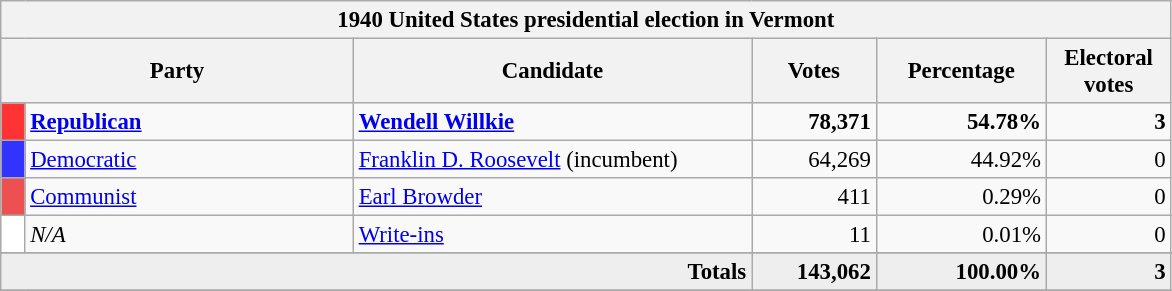<table class="wikitable" style="font-size: 95%;">
<tr>
<th colspan="6">1940 United States presidential election in Vermont</th>
</tr>
<tr>
<th colspan="2" style="width: 15em">Party</th>
<th style="width: 17em">Candidate</th>
<th style="width: 5em">Votes</th>
<th style="width: 7em">Percentage</th>
<th style="width: 5em">Electoral votes</th>
</tr>
<tr>
<th style="background-color:#FF3333; width: 3px"></th>
<td style="width: 130px"><strong><a href='#'>Republican</a></strong></td>
<td><strong><a href='#'>Wendell Willkie</a></strong></td>
<td align="right"><strong>78,371</strong></td>
<td align="right"><strong>54.78%</strong></td>
<td align="right"><strong>3</strong></td>
</tr>
<tr>
<th style="background-color:#3333FF; width: 3px"></th>
<td style="width: 130px"><a href='#'>Democratic</a></td>
<td><a href='#'>Franklin D. Roosevelt</a> (incumbent)</td>
<td align="right">64,269</td>
<td align="right">44.92%</td>
<td align="right">0</td>
</tr>
<tr>
<th style="background-color:#EC5050; width: 3px"></th>
<td style="width: 130px"><a href='#'>Communist</a></td>
<td><a href='#'>Earl Browder</a></td>
<td align="right">411</td>
<td align="right">0.29%</td>
<td align="right">0</td>
</tr>
<tr>
<th style="background-color:#FFFFFF; width: 3px"></th>
<td style="width: 130px"><em>N/A</em></td>
<td><a href='#'>Write-ins</a></td>
<td align="right">11</td>
<td align="right">0.01%</td>
<td align="right">0</td>
</tr>
<tr>
</tr>
<tr bgcolor="#EEEEEE">
<td colspan="3" align="right"><strong>Totals</strong></td>
<td align="right"><strong>143,062</strong></td>
<td align="right"><strong>100.00%</strong></td>
<td align="right"><strong>3</strong></td>
</tr>
<tr bgcolor="#EEEEEE">
</tr>
</table>
